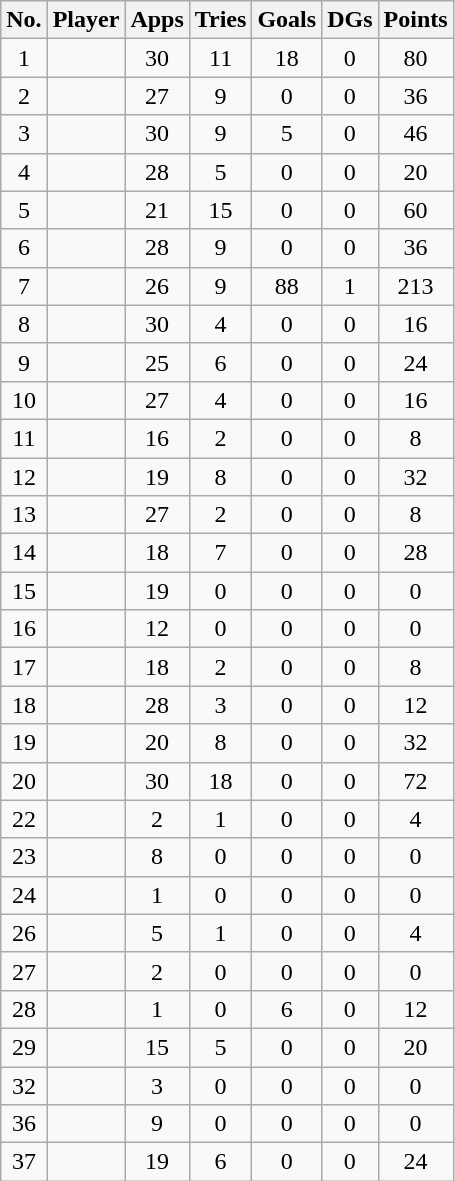<table class="wikitable sortable" style="text-align: center">
<tr>
<th>No.</th>
<th>Player</th>
<th>Apps</th>
<th>Tries</th>
<th>Goals</th>
<th>DGs</th>
<th>Points</th>
</tr>
<tr>
<td>1</td>
<td align="left"></td>
<td>30</td>
<td>11</td>
<td>18</td>
<td>0</td>
<td>80</td>
</tr>
<tr>
<td>2</td>
<td align="left"></td>
<td>27</td>
<td>9</td>
<td>0</td>
<td>0</td>
<td>36</td>
</tr>
<tr>
<td>3</td>
<td align="left"></td>
<td>30</td>
<td>9</td>
<td>5</td>
<td>0</td>
<td>46</td>
</tr>
<tr>
<td>4</td>
<td align="left"></td>
<td>28</td>
<td>5</td>
<td>0</td>
<td>0</td>
<td>20</td>
</tr>
<tr>
<td>5</td>
<td align="left"></td>
<td>21</td>
<td>15</td>
<td>0</td>
<td>0</td>
<td>60</td>
</tr>
<tr>
<td>6</td>
<td align="left"></td>
<td>28</td>
<td>9</td>
<td>0</td>
<td>0</td>
<td>36</td>
</tr>
<tr>
<td>7</td>
<td align="left"></td>
<td>26</td>
<td>9</td>
<td>88</td>
<td>1</td>
<td>213</td>
</tr>
<tr>
<td>8</td>
<td align="left"></td>
<td>30</td>
<td>4</td>
<td>0</td>
<td>0</td>
<td>16</td>
</tr>
<tr>
<td>9</td>
<td align="left"></td>
<td>25</td>
<td>6</td>
<td>0</td>
<td>0</td>
<td>24</td>
</tr>
<tr>
<td>10</td>
<td align="left"></td>
<td>27</td>
<td>4</td>
<td>0</td>
<td>0</td>
<td>16</td>
</tr>
<tr>
<td>11</td>
<td align="left"></td>
<td>16</td>
<td>2</td>
<td>0</td>
<td>0</td>
<td>8</td>
</tr>
<tr>
<td>12</td>
<td align="left"></td>
<td>19</td>
<td>8</td>
<td>0</td>
<td>0</td>
<td>32</td>
</tr>
<tr>
<td>13</td>
<td align="left"></td>
<td>27</td>
<td>2</td>
<td>0</td>
<td>0</td>
<td>8</td>
</tr>
<tr>
<td>14</td>
<td align="left"></td>
<td>18</td>
<td>7</td>
<td>0</td>
<td>0</td>
<td>28</td>
</tr>
<tr>
<td>15</td>
<td align="left"></td>
<td>19</td>
<td>0</td>
<td>0</td>
<td>0</td>
<td>0</td>
</tr>
<tr>
<td>16</td>
<td align="left"></td>
<td>12</td>
<td>0</td>
<td>0</td>
<td>0</td>
<td>0</td>
</tr>
<tr>
<td>17</td>
<td align="left"></td>
<td>18</td>
<td>2</td>
<td>0</td>
<td>0</td>
<td>8</td>
</tr>
<tr>
<td>18</td>
<td align="left"></td>
<td>28</td>
<td>3</td>
<td>0</td>
<td>0</td>
<td>12</td>
</tr>
<tr>
<td>19</td>
<td align="left"></td>
<td>20</td>
<td>8</td>
<td>0</td>
<td>0</td>
<td>32</td>
</tr>
<tr>
<td>20</td>
<td align="left"></td>
<td>30</td>
<td>18</td>
<td>0</td>
<td>0</td>
<td>72</td>
</tr>
<tr>
<td>22</td>
<td align="left"></td>
<td>2</td>
<td>1</td>
<td>0</td>
<td>0</td>
<td>4</td>
</tr>
<tr>
<td>23</td>
<td align="left"></td>
<td>8</td>
<td>0</td>
<td>0</td>
<td>0</td>
<td>0</td>
</tr>
<tr>
<td>24</td>
<td align="left"></td>
<td>1</td>
<td>0</td>
<td>0</td>
<td>0</td>
<td>0</td>
</tr>
<tr>
<td>26</td>
<td align="left"></td>
<td>5</td>
<td>1</td>
<td>0</td>
<td>0</td>
<td>4</td>
</tr>
<tr>
<td>27</td>
<td align="left"></td>
<td>2</td>
<td>0</td>
<td>0</td>
<td>0</td>
<td>0</td>
</tr>
<tr>
<td>28</td>
<td align="left"></td>
<td>1</td>
<td>0</td>
<td>6</td>
<td>0</td>
<td>12</td>
</tr>
<tr>
<td>29</td>
<td align="left"></td>
<td>15</td>
<td>5</td>
<td>0</td>
<td>0</td>
<td>20</td>
</tr>
<tr>
<td>32</td>
<td align="left"></td>
<td>3</td>
<td>0</td>
<td>0</td>
<td>0</td>
<td>0</td>
</tr>
<tr>
<td>36</td>
<td align="left"></td>
<td>9</td>
<td>0</td>
<td>0</td>
<td>0</td>
<td>0</td>
</tr>
<tr>
<td>37</td>
<td align="left"></td>
<td>19</td>
<td>6</td>
<td>0</td>
<td>0</td>
<td>24</td>
</tr>
</table>
